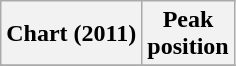<table class="wikitable sortable plainrowheaders" style="text-align:center">
<tr>
<th>Chart (2011)</th>
<th>Peak<br>position</th>
</tr>
<tr>
</tr>
</table>
